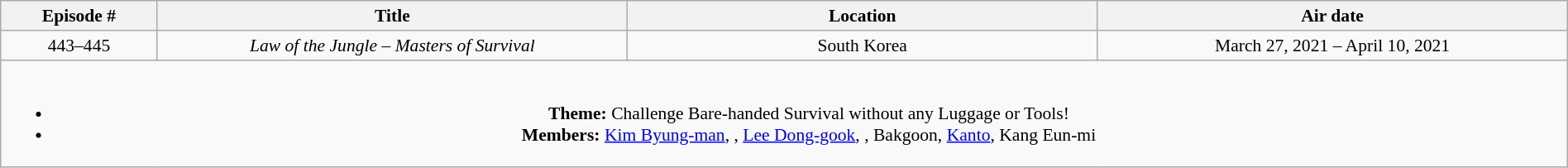<table class="wikitable" style="text-align:center; font-size:90%; width:100%;">
<tr>
<th width="10%">Episode #</th>
<th width="30%">Title</th>
<th width="30%">Location</th>
<th width="30%">Air date</th>
</tr>
<tr>
<td>443–445</td>
<td><em>Law of the Jungle – Masters of Survival</em></td>
<td>South Korea</td>
<td>March 27, 2021 – April 10, 2021</td>
</tr>
<tr>
<td colspan="4"><br><ul><li><strong>Theme:</strong> Challenge Bare-handed Survival without any Luggage or Tools!</li><li><strong>Members:</strong> <a href='#'>Kim Byung-man</a>, , <a href='#'>Lee Dong-gook</a>, , Bakgoon, <a href='#'>Kanto</a>, Kang Eun-mi</li></ul></td>
</tr>
</table>
